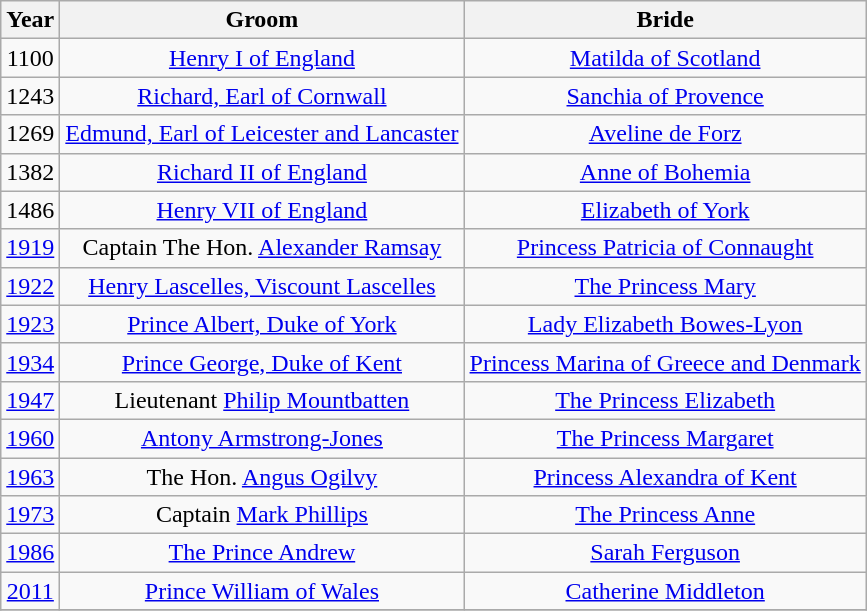<table class="wikitable" style="text-align:center">
<tr>
<th>Year</th>
<th>Groom</th>
<th>Bride</th>
</tr>
<tr>
<td>1100</td>
<td><a href='#'>Henry I of England</a></td>
<td><a href='#'>Matilda of Scotland</a></td>
</tr>
<tr>
<td>1243</td>
<td><a href='#'>Richard, Earl of Cornwall</a></td>
<td><a href='#'>Sanchia of Provence</a></td>
</tr>
<tr>
<td>1269</td>
<td><a href='#'>Edmund, Earl of Leicester and Lancaster</a></td>
<td><a href='#'>Aveline de Forz</a></td>
</tr>
<tr>
<td>1382</td>
<td><a href='#'>Richard II of England</a></td>
<td><a href='#'>Anne of Bohemia</a></td>
</tr>
<tr>
<td>1486</td>
<td><a href='#'>Henry VII of England</a></td>
<td><a href='#'>Elizabeth of York</a></td>
</tr>
<tr>
<td><a href='#'>1919</a></td>
<td>Captain The Hon. <a href='#'>Alexander Ramsay</a></td>
<td><a href='#'>Princess Patricia of Connaught</a></td>
</tr>
<tr>
<td><a href='#'>1922</a></td>
<td><a href='#'>Henry Lascelles, Viscount Lascelles</a></td>
<td><a href='#'>The Princess Mary</a></td>
</tr>
<tr>
<td><a href='#'>1923</a></td>
<td><a href='#'>Prince Albert, Duke of York</a></td>
<td><a href='#'>Lady Elizabeth Bowes-Lyon</a></td>
</tr>
<tr>
<td><a href='#'>1934</a></td>
<td><a href='#'>Prince George, Duke of Kent</a></td>
<td><a href='#'>Princess Marina of Greece and Denmark</a></td>
</tr>
<tr>
<td><a href='#'>1947</a></td>
<td>Lieutenant <a href='#'>Philip Mountbatten</a></td>
<td><a href='#'>The Princess Elizabeth</a></td>
</tr>
<tr>
<td><a href='#'>1960</a></td>
<td><a href='#'>Antony Armstrong-Jones</a></td>
<td><a href='#'>The Princess Margaret</a></td>
</tr>
<tr>
<td><a href='#'>1963</a></td>
<td>The Hon. <a href='#'>Angus Ogilvy</a></td>
<td><a href='#'>Princess Alexandra of Kent</a></td>
</tr>
<tr>
<td><a href='#'>1973</a></td>
<td>Captain <a href='#'>Mark Phillips</a></td>
<td><a href='#'>The Princess Anne</a></td>
</tr>
<tr>
<td><a href='#'>1986</a></td>
<td><a href='#'>The Prince Andrew</a></td>
<td><a href='#'>Sarah Ferguson</a></td>
</tr>
<tr>
<td><a href='#'>2011</a></td>
<td><a href='#'>Prince William of Wales</a></td>
<td><a href='#'>Catherine Middleton</a></td>
</tr>
<tr>
</tr>
</table>
